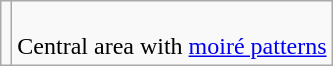<table class=wikitable>
<tr align=center valign=top>
<td></td>
<td><br>Central area with <a href='#'>moiré patterns</a></td>
</tr>
</table>
